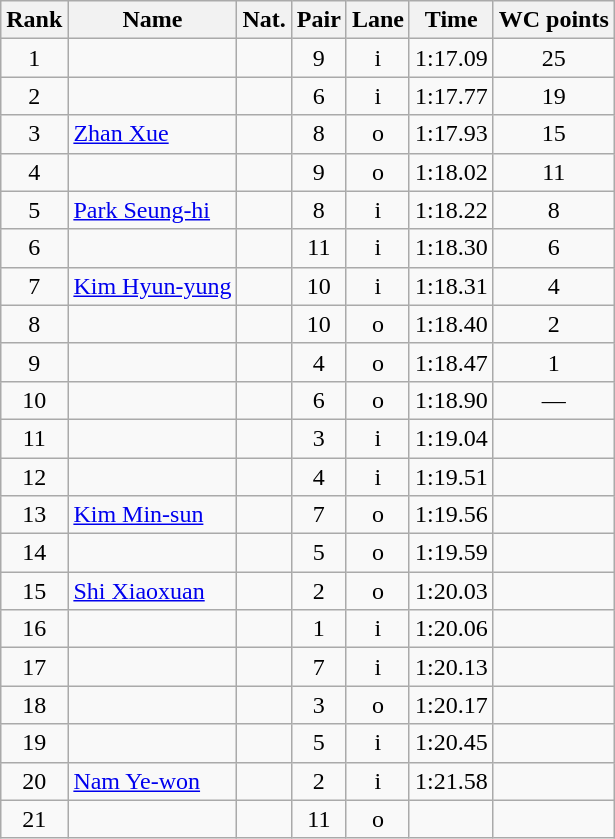<table class="wikitable sortable" style="text-align:center">
<tr>
<th>Rank</th>
<th>Name</th>
<th>Nat.</th>
<th>Pair</th>
<th>Lane</th>
<th>Time</th>
<th>WC points</th>
</tr>
<tr>
<td>1</td>
<td align=left></td>
<td></td>
<td>9</td>
<td>i</td>
<td>1:17.09</td>
<td>25</td>
</tr>
<tr>
<td>2</td>
<td align=left></td>
<td></td>
<td>6</td>
<td>i</td>
<td>1:17.77</td>
<td>19</td>
</tr>
<tr>
<td>3</td>
<td align=left><a href='#'>Zhan Xue</a></td>
<td></td>
<td>8</td>
<td>o</td>
<td>1:17.93</td>
<td>15</td>
</tr>
<tr>
<td>4</td>
<td align=left></td>
<td></td>
<td>9</td>
<td>o</td>
<td>1:18.02</td>
<td>11</td>
</tr>
<tr>
<td>5</td>
<td align=left><a href='#'>Park Seung-hi</a></td>
<td></td>
<td>8</td>
<td>i</td>
<td>1:18.22</td>
<td>8</td>
</tr>
<tr>
<td>6</td>
<td align=left></td>
<td></td>
<td>11</td>
<td>i</td>
<td>1:18.30</td>
<td>6</td>
</tr>
<tr>
<td>7</td>
<td align=left><a href='#'>Kim Hyun-yung</a></td>
<td></td>
<td>10</td>
<td>i</td>
<td>1:18.31</td>
<td>4</td>
</tr>
<tr>
<td>8</td>
<td align=left></td>
<td></td>
<td>10</td>
<td>o</td>
<td>1:18.40</td>
<td>2</td>
</tr>
<tr>
<td>9</td>
<td align=left></td>
<td></td>
<td>4</td>
<td>o</td>
<td>1:18.47</td>
<td>1</td>
</tr>
<tr>
<td>10</td>
<td align=left></td>
<td></td>
<td>6</td>
<td>o</td>
<td>1:18.90</td>
<td>—</td>
</tr>
<tr>
<td>11</td>
<td align=left></td>
<td></td>
<td>3</td>
<td>i</td>
<td>1:19.04</td>
<td></td>
</tr>
<tr>
<td>12</td>
<td align=left></td>
<td></td>
<td>4</td>
<td>i</td>
<td>1:19.51</td>
<td></td>
</tr>
<tr>
<td>13</td>
<td align=left><a href='#'>Kim Min-sun</a></td>
<td></td>
<td>7</td>
<td>o</td>
<td>1:19.56</td>
<td></td>
</tr>
<tr>
<td>14</td>
<td align=left></td>
<td></td>
<td>5</td>
<td>o</td>
<td>1:19.59</td>
<td></td>
</tr>
<tr>
<td>15</td>
<td align=left><a href='#'>Shi Xiaoxuan</a></td>
<td></td>
<td>2</td>
<td>o</td>
<td>1:20.03</td>
<td></td>
</tr>
<tr>
<td>16</td>
<td align=left></td>
<td></td>
<td>1</td>
<td>i</td>
<td>1:20.06</td>
<td></td>
</tr>
<tr>
<td>17</td>
<td align=left></td>
<td></td>
<td>7</td>
<td>i</td>
<td>1:20.13</td>
<td></td>
</tr>
<tr>
<td>18</td>
<td align=left></td>
<td></td>
<td>3</td>
<td>o</td>
<td>1:20.17</td>
<td></td>
</tr>
<tr>
<td>19</td>
<td align=left></td>
<td></td>
<td>5</td>
<td>i</td>
<td>1:20.45</td>
<td></td>
</tr>
<tr>
<td>20</td>
<td align=left><a href='#'>Nam Ye-won</a></td>
<td></td>
<td>2</td>
<td>i</td>
<td>1:21.58</td>
<td></td>
</tr>
<tr>
<td>21</td>
<td align=left></td>
<td></td>
<td>11</td>
<td>o</td>
<td></td>
<td></td>
</tr>
</table>
